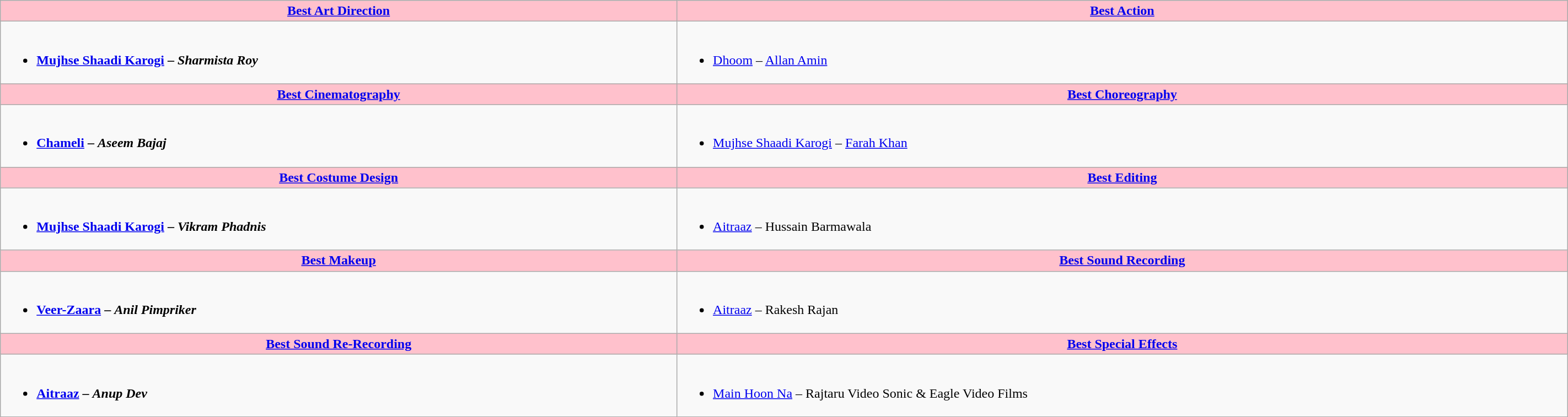<table class=wikitable style="width:150%">
<tr>
<th style="background:#FFC1CC;" ! style="width="50%"><a href='#'>Best Art Direction</a></th>
<th style="background:#FFC1CC;" ! style="width="50%"><a href='#'>Best Action</a></th>
</tr>
<tr>
<td valign="top"><br><ul><li><strong><a href='#'>Mujhse Shaadi Karogi</a> – <em>Sharmista Roy<strong><em></li></ul></td>
<td valign="top"><br><ul><li></strong><a href='#'>Dhoom</a> – </em><a href='#'>Allan Amin</a></em></strong></li></ul></td>
</tr>
<tr>
<th style="background:#FFC1CC;" ! style="width="50%"><a href='#'>Best Cinematography</a></th>
<th style="background:#FFC1CC;" ! style="width="50%"><a href='#'>Best Choreography</a></th>
</tr>
<tr>
<td valign="top"><br><ul><li><strong><a href='#'>Chameli</a> – <em>Aseem Bajaj<strong><em></li></ul></td>
<td valign="top"><br><ul><li></strong><a href='#'>Mujhse Shaadi Karogi</a> – </em><a href='#'>Farah Khan</a></em></strong></li></ul></td>
</tr>
<tr>
<th style="background:#FFC1CC;" ! style="width="50%"><a href='#'>Best Costume Design</a></th>
<th style="background:#FFC1CC;" ! style="width="50%"><a href='#'>Best Editing</a></th>
</tr>
<tr>
<td valign="top"><br><ul><li><strong><a href='#'>Mujhse Shaadi Karogi</a> – <em>Vikram Phadnis<strong><em></li></ul></td>
<td valign="top"><br><ul><li></strong><a href='#'>Aitraaz</a> – </em>Hussain Barmawala</em></strong></li></ul></td>
</tr>
<tr>
<th style="background:#FFC1CC;" ! style="width="50%"><a href='#'>Best Makeup</a></th>
<th style="background:#FFC1CC;" ! style="width="50%"><a href='#'>Best Sound Recording</a></th>
</tr>
<tr>
<td valign="top"><br><ul><li><strong><a href='#'>Veer-Zaara</a> – <em>Anil Pimpriker<strong><em></li></ul></td>
<td valign="top"><br><ul><li></strong><a href='#'>Aitraaz</a> – </em>Rakesh Rajan</em></strong></li></ul></td>
</tr>
<tr>
<th style="background:#FFC1CC;" ! style="width="50%"><a href='#'>Best Sound Re-Recording</a></th>
<th style="background:#FFC1CC;" ! style="width="50%"><a href='#'>Best Special Effects</a></th>
</tr>
<tr>
<td valign="top"><br><ul><li><strong><a href='#'>Aitraaz</a> – <em>Anup Dev<strong><em></li></ul></td>
<td valign="top"><br><ul><li></strong><a href='#'>Main Hoon Na</a> – </em>Rajtaru Video Sonic & Eagle Video Films</em></strong></li></ul></td>
</tr>
</table>
